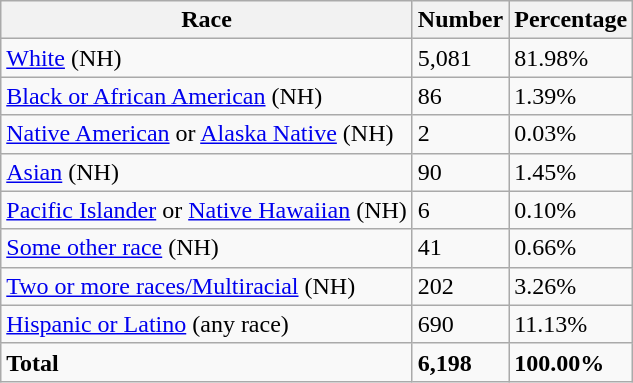<table class="wikitable">
<tr>
<th>Race</th>
<th>Number</th>
<th>Percentage</th>
</tr>
<tr>
<td><a href='#'>White</a> (NH)</td>
<td>5,081</td>
<td>81.98%</td>
</tr>
<tr>
<td><a href='#'>Black or African American</a> (NH)</td>
<td>86</td>
<td>1.39%</td>
</tr>
<tr>
<td><a href='#'>Native American</a> or <a href='#'>Alaska Native</a> (NH)</td>
<td>2</td>
<td>0.03%</td>
</tr>
<tr>
<td><a href='#'>Asian</a> (NH)</td>
<td>90</td>
<td>1.45%</td>
</tr>
<tr>
<td><a href='#'>Pacific Islander</a> or <a href='#'>Native Hawaiian</a> (NH)</td>
<td>6</td>
<td>0.10%</td>
</tr>
<tr>
<td><a href='#'>Some other race</a> (NH)</td>
<td>41</td>
<td>0.66%</td>
</tr>
<tr>
<td><a href='#'>Two or more races/Multiracial</a> (NH)</td>
<td>202</td>
<td>3.26%</td>
</tr>
<tr>
<td><a href='#'>Hispanic or Latino</a> (any race)</td>
<td>690</td>
<td>11.13%</td>
</tr>
<tr>
<td><strong>Total</strong></td>
<td><strong>6,198</strong></td>
<td><strong>100.00%</strong></td>
</tr>
</table>
